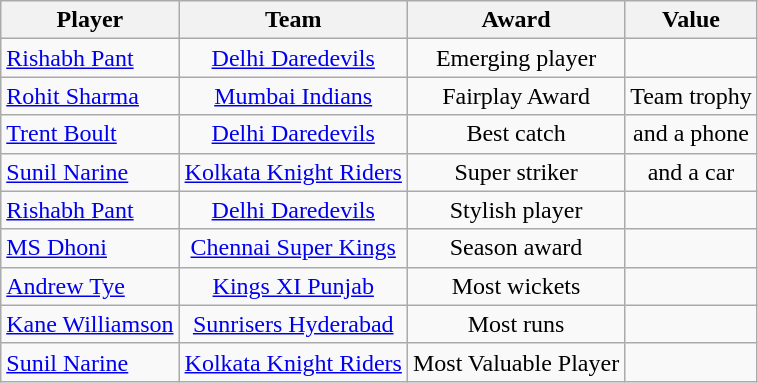<table class="wikitable" style="text-align: center">
<tr>
<th>Player</th>
<th>Team</th>
<th>Award</th>
<th>Value</th>
</tr>
<tr>
<td style="text-align:left"><a href='#'>Rishabh Pant</a></td>
<td><a href='#'>Delhi Daredevils</a></td>
<td>Emerging player</td>
<td></td>
</tr>
<tr>
<td style="text-align:left"><a href='#'>Rohit Sharma</a></td>
<td><a href='#'>Mumbai Indians</a></td>
<td>Fairplay Award</td>
<td>Team trophy</td>
</tr>
<tr>
<td style="text-align:left"><a href='#'>Trent Boult</a></td>
<td><a href='#'>Delhi Daredevils</a></td>
<td>Best catch</td>
<td> and a phone</td>
</tr>
<tr>
<td style="text-align:left"><a href='#'>Sunil Narine</a></td>
<td><a href='#'>Kolkata Knight Riders</a></td>
<td>Super striker</td>
<td> and a car</td>
</tr>
<tr>
<td style="text-align:left"><a href='#'>Rishabh Pant</a></td>
<td><a href='#'>Delhi Daredevils</a></td>
<td>Stylish player</td>
<td></td>
</tr>
<tr>
<td style="text-align:left"><a href='#'>MS Dhoni</a></td>
<td><a href='#'>Chennai Super Kings</a></td>
<td>Season award</td>
<td></td>
</tr>
<tr>
<td style="text-align:left"><a href='#'>Andrew Tye</a></td>
<td><a href='#'>Kings XI Punjab</a></td>
<td>Most wickets</td>
<td></td>
</tr>
<tr>
<td style="text-align:left"><a href='#'>Kane Williamson</a></td>
<td><a href='#'>Sunrisers Hyderabad</a></td>
<td>Most runs</td>
<td></td>
</tr>
<tr>
<td style="text-align:left"><a href='#'>Sunil Narine</a></td>
<td><a href='#'>Kolkata Knight Riders</a></td>
<td>Most Valuable Player</td>
<td></td>
</tr>
</table>
